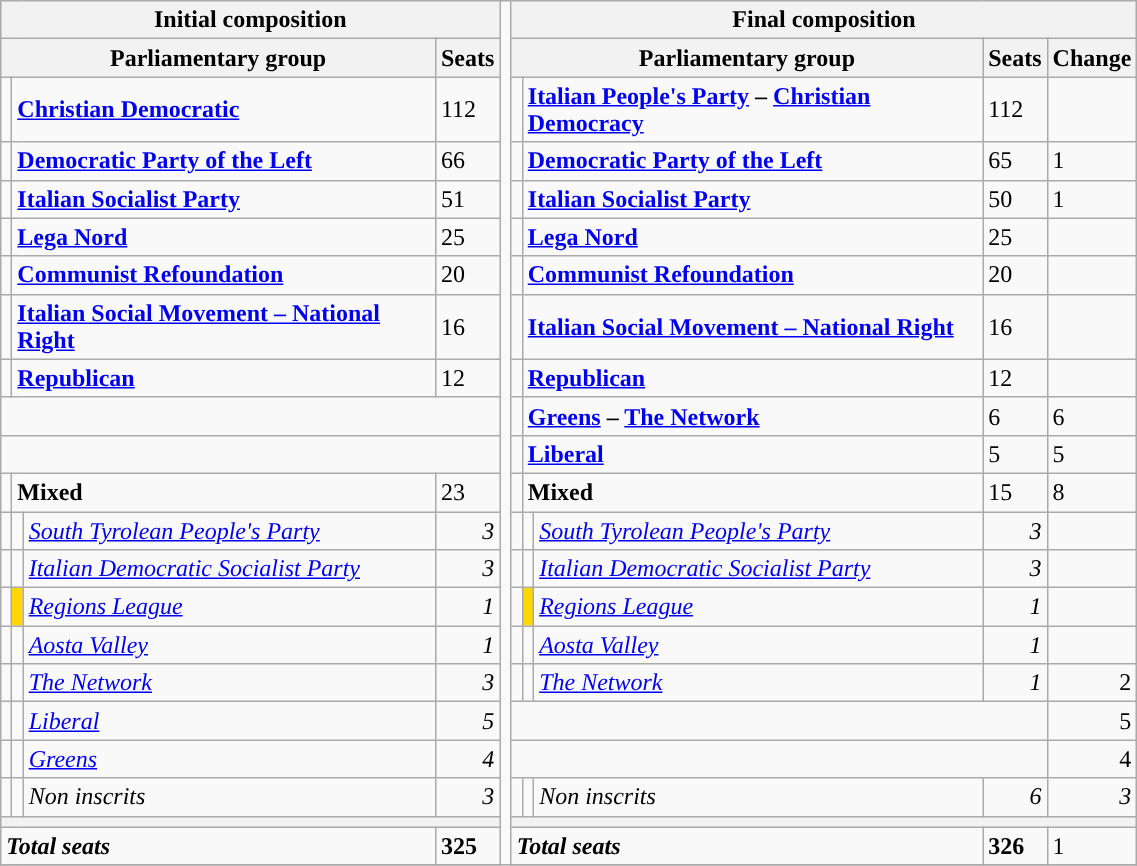<table class="wikitable" style="width : 60%;">
<tr>
<th colspan="4">Initial composition</th>
<td rowspan="30" style="width : 1%;"></td>
<th colspan="5">Final composition</th>
</tr>
<tr>
<th colspan="3">Parliamentary group</th>
<th>Seats</th>
<th colspan="3">Parliamentary group</th>
<th>Seats</th>
<th>Change</th>
</tr>
<tr>
<td></td>
<td colspan = "2"><strong><a href='#'>Christian Democratic</a></strong></td>
<td>112</td>
<td></td>
<td colspan = "2"><strong><a href='#'>Italian People's Party</a> – <a href='#'>Christian Democracy</a></strong></td>
<td>112</td>
<td></td>
</tr>
<tr>
<td></td>
<td colspan = "2"><strong><a href='#'>Democratic Party of the Left</a></strong></td>
<td>66</td>
<td></td>
<td colspan = "2"><strong><a href='#'>Democratic Party of the Left</a></strong></td>
<td>65</td>
<td> 1</td>
</tr>
<tr>
<td></td>
<td colspan = "2"><strong><a href='#'>Italian Socialist Party</a></strong></td>
<td>51</td>
<td></td>
<td colspan = "2"><strong><a href='#'>Italian Socialist Party</a></strong></td>
<td>50</td>
<td> 1</td>
</tr>
<tr>
<td></td>
<td colspan = "2"><strong><a href='#'>Lega Nord</a></strong></td>
<td>25</td>
<td></td>
<td colspan = "2"><strong><a href='#'>Lega Nord</a></strong></td>
<td>25</td>
<td></td>
</tr>
<tr>
<td></td>
<td colspan = "2"><strong><a href='#'>Communist Refoundation</a></strong></td>
<td>20</td>
<td></td>
<td colspan = "2"><strong><a href='#'>Communist Refoundation</a></strong></td>
<td>20</td>
<td></td>
</tr>
<tr>
<td></td>
<td colspan = "2"><strong><a href='#'>Italian Social Movement – National Right</a></strong></td>
<td>16</td>
<td></td>
<td colspan = "2"><strong><a href='#'>Italian Social Movement – National Right</a></strong></td>
<td>16</td>
<td></td>
</tr>
<tr>
<td></td>
<td colspan = "2"><strong><a href='#'>Republican</a></strong></td>
<td>12</td>
<td></td>
<td colspan = "2"><strong><a href='#'>Republican</a></strong></td>
<td>12</td>
<td></td>
</tr>
<tr>
<td colspan = "4"></td>
<td></td>
<td colspan = "2"><strong><a href='#'>Greens</a> – <a href='#'>The Network</a></strong></td>
<td>6</td>
<td> 6</td>
</tr>
<tr>
<td colspan = "4"></td>
<td></td>
<td colspan = "2"><strong><a href='#'>Liberal</a></strong></td>
<td>5</td>
<td> 5</td>
</tr>
<tr>
<td></td>
<td colspan = "2"><strong>Mixed</strong></td>
<td>23</td>
<td></td>
<td colspan = "2"><strong>Mixed</strong></td>
<td>15</td>
<td> 8</td>
</tr>
<tr>
<td></td>
<td></td>
<td><em><a href='#'>South Tyrolean People's Party</a></em></td>
<td align="right"><em>3</em></td>
<td></td>
<td></td>
<td><em><a href='#'>South Tyrolean People's Party</a></em></td>
<td align="right"><em>3</em></td>
<td align="right"></td>
</tr>
<tr>
<td></td>
<td></td>
<td><em><a href='#'>Italian Democratic Socialist Party</a></em></td>
<td align="right"><em>3</em></td>
<td></td>
<td></td>
<td><em><a href='#'>Italian Democratic Socialist Party</a></em></td>
<td align="right"><em>3</em></td>
<td align="right"></td>
</tr>
<tr>
<td></td>
<td bgcolor="gold" width=1%></td>
<td><em><a href='#'>Regions League</a></em></td>
<td align="right"><em>1</em></td>
<td></td>
<td bgcolor="gold" width=1%></td>
<td><em><a href='#'>Regions League</a></em></td>
<td align="right"><em>1</em></td>
<td align="right"></td>
</tr>
<tr>
<td></td>
<td></td>
<td><em><a href='#'>Aosta Valley</a></em></td>
<td align="right"><em>1</em></td>
<td></td>
<td></td>
<td><em><a href='#'>Aosta Valley</a></em></td>
<td align="right"><em>1</em></td>
<td align="right"></td>
</tr>
<tr>
<td></td>
<td></td>
<td><em><a href='#'>The Network</a></em></td>
<td align="right"><em>3</em></td>
<td></td>
<td></td>
<td><em><a href='#'>The Network</a></em></td>
<td align="right"><em>1</em></td>
<td align="right"> 2</td>
</tr>
<tr>
<td></td>
<td></td>
<td><em><a href='#'>Liberal</a></em></td>
<td align="right"><em>5</em></td>
<td colspan = "4"></td>
<td align="right"> 5</td>
</tr>
<tr>
<td></td>
<td></td>
<td><em><a href='#'>Greens</a></em></td>
<td align="right"><em>4</em></td>
<td colspan = "4"></td>
<td align="right"> 4</td>
</tr>
<tr>
<td></td>
<td></td>
<td><em>Non inscrits</em></td>
<td align="right"><em>3</em></td>
<td></td>
<td></td>
<td><em>Non inscrits</em></td>
<td align="right"><em>6</em></td>
<td align="right"> <em>3</em></td>
</tr>
<tr>
<th colspan="4"></th>
<th colspan="5"></th>
</tr>
<tr>
<td colspan="3"><strong><em>Total seats</em></strong></td>
<td><strong>325</strong></td>
<td colspan="3"><strong><em>Total seats</em></strong></td>
<td><strong>326</strong></td>
<td> 1</td>
</tr>
<tr>
</tr>
</table>
